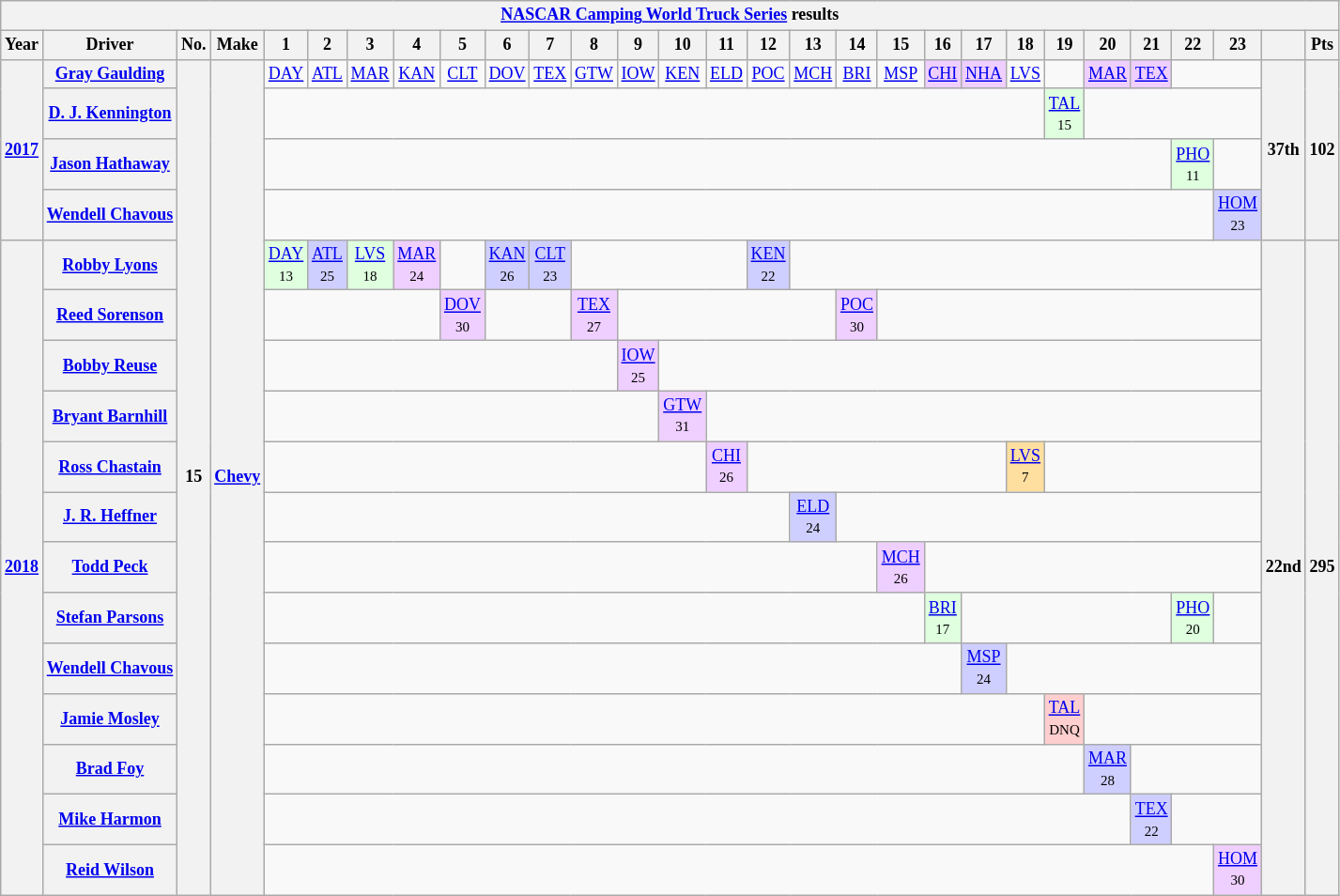<table class="wikitable" style="text-align:center; font-size:75%">
<tr>
<th colspan=45><a href='#'>NASCAR Camping World Truck Series</a> results</th>
</tr>
<tr>
<th>Year</th>
<th>Driver</th>
<th>No.</th>
<th>Make</th>
<th>1</th>
<th>2</th>
<th>3</th>
<th>4</th>
<th>5</th>
<th>6</th>
<th>7</th>
<th>8</th>
<th>9</th>
<th>10</th>
<th>11</th>
<th>12</th>
<th>13</th>
<th>14</th>
<th>15</th>
<th>16</th>
<th>17</th>
<th>18</th>
<th>19</th>
<th>20</th>
<th>21</th>
<th>22</th>
<th>23</th>
<th></th>
<th>Pts</th>
</tr>
<tr>
<th rowspan=4><a href='#'>2017</a></th>
<th><a href='#'>Gray Gaulding</a></th>
<th rowspan=17>15</th>
<th rowspan=17><a href='#'>Chevy</a></th>
<td><a href='#'>DAY</a></td>
<td><a href='#'>ATL</a></td>
<td><a href='#'>MAR</a></td>
<td><a href='#'>KAN</a></td>
<td><a href='#'>CLT</a></td>
<td><a href='#'>DOV</a></td>
<td><a href='#'>TEX</a></td>
<td><a href='#'>GTW</a></td>
<td><a href='#'>IOW</a></td>
<td><a href='#'>KEN</a></td>
<td><a href='#'>ELD</a></td>
<td><a href='#'>POC</a></td>
<td><a href='#'>MCH</a></td>
<td><a href='#'>BRI</a></td>
<td><a href='#'>MSP</a></td>
<td style="background:#EFCFFF;"><a href='#'>CHI</a><br></td>
<td style="background:#EFCFFF;"><a href='#'>NHA</a><br></td>
<td><a href='#'>LVS</a></td>
<td></td>
<td style="background:#EFCFFF;"><a href='#'>MAR</a><br></td>
<td style="background:#EFCFFF;"><a href='#'>TEX</a><br></td>
<td colspan=2></td>
<th rowspan=4>37th</th>
<th rowspan=4>102</th>
</tr>
<tr>
<th><a href='#'>D. J. Kennington</a></th>
<td colspan=18></td>
<td style="background:#DFFFDF;"><a href='#'>TAL</a><br><small>15</small></td>
<td colspan=4></td>
</tr>
<tr>
<th><a href='#'>Jason Hathaway</a></th>
<td colspan=21></td>
<td style="background:#DFFFDF;"><a href='#'>PHO</a><br><small>11</small></td>
<td></td>
</tr>
<tr>
<th><a href='#'>Wendell Chavous</a></th>
<td colspan=22></td>
<td style="background:#CFCFFF;"><a href='#'>HOM</a><br><small>23</small></td>
</tr>
<tr>
<th rowspan=13><a href='#'>2018</a></th>
<th><a href='#'>Robby Lyons</a></th>
<td style="background:#DFFFDF;"><a href='#'>DAY</a><br><small>13</small></td>
<td style="background:#CFCFFF;"><a href='#'>ATL</a><br><small>25</small></td>
<td style="background:#DFFFDF;"><a href='#'>LVS</a><br><small>18</small></td>
<td style="background:#EFCFFF;"><a href='#'>MAR</a><br><small>24</small></td>
<td></td>
<td style="background:#CFCFFF;"><a href='#'>KAN</a><br><small>26</small></td>
<td style="background:#CFCFFF;"><a href='#'>CLT</a><br><small>23</small></td>
<td colspan=4></td>
<td style="background:#CFCFFF;"><a href='#'>KEN</a><br><small>22</small></td>
<td colspan=11></td>
<th rowspan=13>22nd</th>
<th rowspan=13>295</th>
</tr>
<tr>
<th><a href='#'>Reed Sorenson</a></th>
<td colspan=4></td>
<td style="background:#EFCFFF;"><a href='#'>DOV</a><br><small>30</small></td>
<td colspan=2></td>
<td style="background:#EFCFFF;"><a href='#'>TEX</a><br><small>27</small></td>
<td colspan=5></td>
<td style="background:#EFCFFF;"><a href='#'>POC</a><br><small>30</small></td>
<td colspan=9></td>
</tr>
<tr>
<th><a href='#'>Bobby Reuse</a></th>
<td colspan=8></td>
<td style="background:#EFCFFF;"><a href='#'>IOW</a><br><small>25</small></td>
<td colspan=14></td>
</tr>
<tr>
<th><a href='#'>Bryant Barnhill</a></th>
<td colspan=9></td>
<td style="background:#EFCFFF;"><a href='#'>GTW</a><br><small>31</small></td>
<td colspan=13></td>
</tr>
<tr>
<th><a href='#'>Ross Chastain</a></th>
<td colspan=10></td>
<td style="background:#EFCFFF;"><a href='#'>CHI</a><br><small>26</small></td>
<td colspan=6></td>
<td style="background:#FFDF9F;"><a href='#'>LVS</a><br><small>7</small></td>
<td colspan=7></td>
</tr>
<tr>
<th><a href='#'>J. R. Heffner</a></th>
<td colspan=12></td>
<td style="background:#CFCFFF;"><a href='#'>ELD</a><br><small>24</small></td>
<td colspan=10></td>
</tr>
<tr>
<th><a href='#'>Todd Peck</a></th>
<td colspan=14></td>
<td style="background:#EFCFFF;"><a href='#'>MCH</a><br><small>26</small></td>
<td colspan=8></td>
</tr>
<tr>
<th><a href='#'>Stefan Parsons</a></th>
<td colspan=15></td>
<td style="background:#DFFFDF;"><a href='#'>BRI</a><br><small>17</small></td>
<td colspan=5></td>
<td style="background:#DFFFDF;"><a href='#'>PHO</a><br><small>20</small></td>
<td></td>
</tr>
<tr>
<th><a href='#'>Wendell Chavous</a></th>
<td colspan=16></td>
<td style="background:#CFCFFF;"><a href='#'>MSP</a><br><small>24</small></td>
<td colspan=6></td>
</tr>
<tr>
<th><a href='#'>Jamie Mosley</a></th>
<td colspan=18></td>
<td style="background:#FFCFCF;"><a href='#'>TAL</a><br><small>DNQ</small></td>
<td colspan=4></td>
</tr>
<tr>
<th><a href='#'>Brad Foy</a></th>
<td colspan=19></td>
<td style="background:#cfcfff"><a href='#'>MAR</a><br><small>28</small></td>
<td colspan=3></td>
</tr>
<tr>
<th><a href='#'>Mike Harmon</a></th>
<td colspan=20></td>
<td style="background:#CFCFFF;"><a href='#'>TEX</a><br><small>22</small></td>
<td colspan=2></td>
</tr>
<tr>
<th><a href='#'>Reid Wilson</a></th>
<td colspan=22></td>
<td style="background:#EFCFFF;"><a href='#'>HOM</a><br><small>30</small></td>
</tr>
</table>
